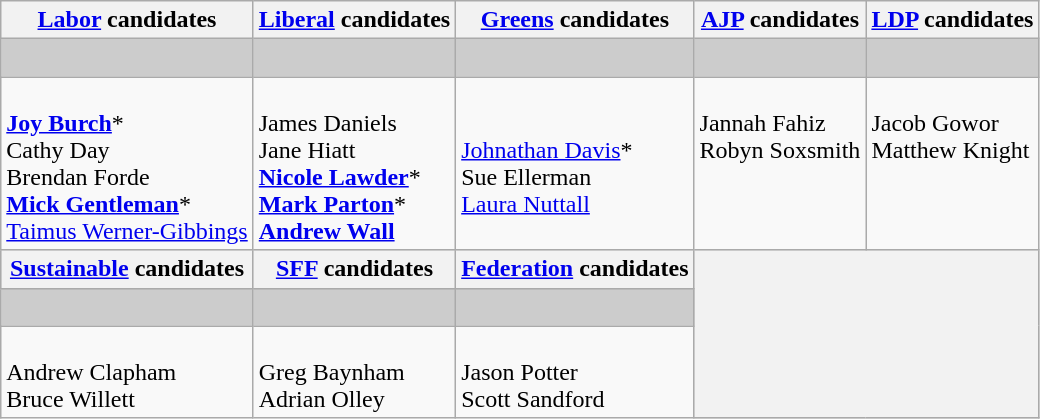<table class="wikitable">
<tr>
<th><a href='#'>Labor</a> candidates</th>
<th><a href='#'>Liberal</a> candidates</th>
<th><a href='#'>Greens</a> candidates</th>
<th><a href='#'>AJP</a> candidates</th>
<th><a href='#'>LDP</a> candidates</th>
</tr>
<tr bgcolor="#cccccc">
<td></td>
<td></td>
<td></td>
<td></td>
<td> </td>
</tr>
<tr>
<td><br><strong><a href='#'>Joy Burch</a></strong>*<br>
Cathy Day<br>
Brendan Forde<br>
<strong><a href='#'>Mick Gentleman</a></strong>*<br>
<a href='#'>Taimus Werner-Gibbings</a></td>
<td><br>James Daniels<br>
Jane Hiatt<br>
<strong><a href='#'>Nicole Lawder</a></strong>*<br>
<strong><a href='#'>Mark Parton</a></strong>*<br>
<strong><a href='#'>Andrew Wall</a></strong></td>
<td><br><a href='#'>Johnathan Davis</a>*<br>
Sue Ellerman<br>
<a href='#'>Laura Nuttall</a></td>
<td valign=top><br>Jannah Fahiz<br>
Robyn Soxsmith</td>
<td valign=top><br>Jacob Gowor<br>
Matthew Knight</td>
</tr>
<tr bgcolor="#cccccc">
<th><a href='#'>Sustainable</a> candidates</th>
<th><a href='#'>SFF</a> candidates</th>
<th><a href='#'>Federation</a> candidates</th>
<th colspan=2 rowspan=3></th>
</tr>
<tr bgcolor="#cccccc">
<td></td>
<td></td>
<td> </td>
</tr>
<tr>
<td valign=top><br>Andrew Clapham<br>
Bruce Willett</td>
<td valign=top><br>Greg Baynham<br>
Adrian Olley</td>
<td valign=top><br>Jason Potter<br>
Scott Sandford</td>
</tr>
</table>
